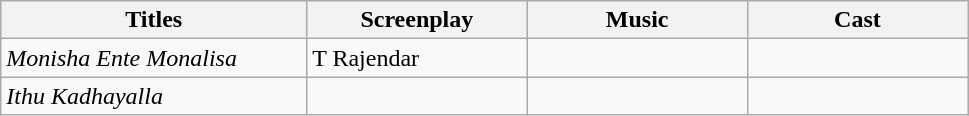<table class="wikitable sortable">
<tr>
<th width="25%">Titles</th>
<th width="18%">Screenplay</th>
<th width="18%">Music</th>
<th width="18%">Cast</th>
</tr>
<tr valign="top">
<td><em>Monisha Ente Monalisa</em></td>
<td>T Rajendar</td>
<td></td>
<td></td>
</tr>
<tr>
<td><em>Ithu Kadhayalla</em></td>
<td></td>
<td></td>
<td></td>
</tr>
</table>
